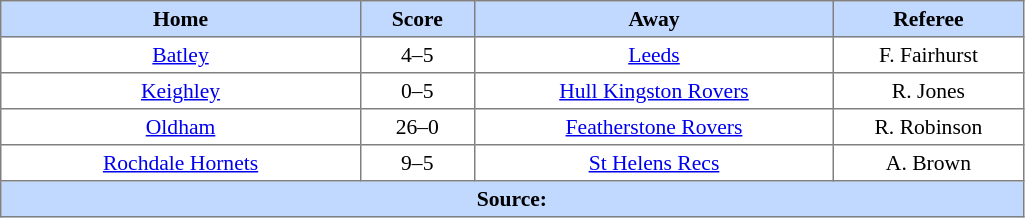<table border=1 style="border-collapse:collapse; font-size:90%; text-align:center;" cellpadding=3 cellspacing=0 width=54%>
<tr bgcolor=#C1D8FF>
<th width=19%>Home</th>
<th width=6%>Score</th>
<th width=19%>Away</th>
<th width=10%>Referee</th>
</tr>
<tr>
<td><a href='#'>Batley</a></td>
<td>4–5</td>
<td><a href='#'>Leeds</a></td>
<td>F. Fairhurst</td>
</tr>
<tr>
<td><a href='#'>Keighley</a></td>
<td>0–5</td>
<td><a href='#'>Hull Kingston Rovers</a></td>
<td>R. Jones</td>
</tr>
<tr>
<td><a href='#'>Oldham</a></td>
<td>26–0</td>
<td><a href='#'>Featherstone Rovers</a></td>
<td>R. Robinson</td>
</tr>
<tr>
<td><a href='#'>Rochdale Hornets</a></td>
<td>9–5</td>
<td><a href='#'>St Helens Recs</a></td>
<td>A. Brown</td>
</tr>
<tr style="background:#c1d8ff;">
<th colspan=4>Source:</th>
</tr>
</table>
